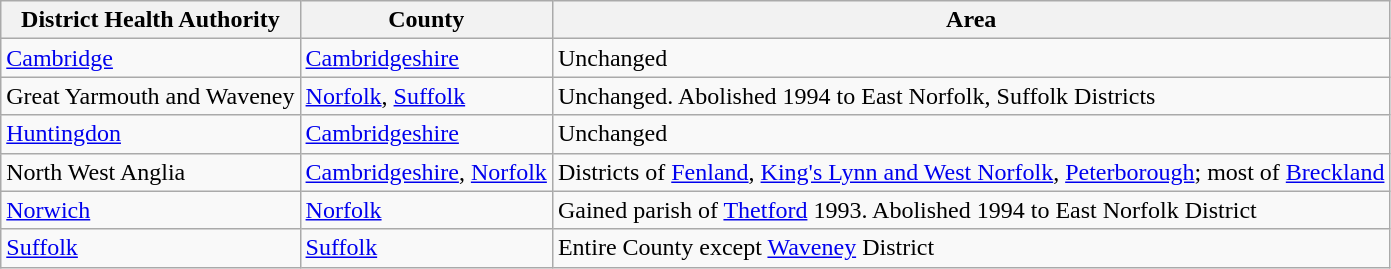<table class="wikitable">
<tr>
<th>District Health Authority</th>
<th>County</th>
<th>Area</th>
</tr>
<tr>
<td><a href='#'>Cambridge</a></td>
<td><a href='#'>Cambridgeshire</a></td>
<td>Unchanged</td>
</tr>
<tr>
<td>Great Yarmouth and Waveney</td>
<td><a href='#'>Norfolk</a>, <a href='#'>Suffolk</a></td>
<td>Unchanged. Abolished 1994 to East Norfolk, Suffolk Districts</td>
</tr>
<tr>
<td><a href='#'>Huntingdon</a></td>
<td><a href='#'>Cambridgeshire</a></td>
<td>Unchanged</td>
</tr>
<tr>
<td>North West Anglia</td>
<td><a href='#'>Cambridgeshire</a>, <a href='#'>Norfolk</a></td>
<td>Districts of <a href='#'>Fenland</a>, <a href='#'>King's Lynn and West Norfolk</a>, <a href='#'>Peterborough</a>; most of  <a href='#'>Breckland</a></td>
</tr>
<tr>
<td><a href='#'>Norwich</a></td>
<td><a href='#'>Norfolk</a></td>
<td>Gained parish of <a href='#'>Thetford</a> 1993. Abolished 1994 to East Norfolk District</td>
</tr>
<tr>
<td><a href='#'>Suffolk</a></td>
<td><a href='#'>Suffolk</a></td>
<td>Entire County except <a href='#'>Waveney</a> District</td>
</tr>
</table>
